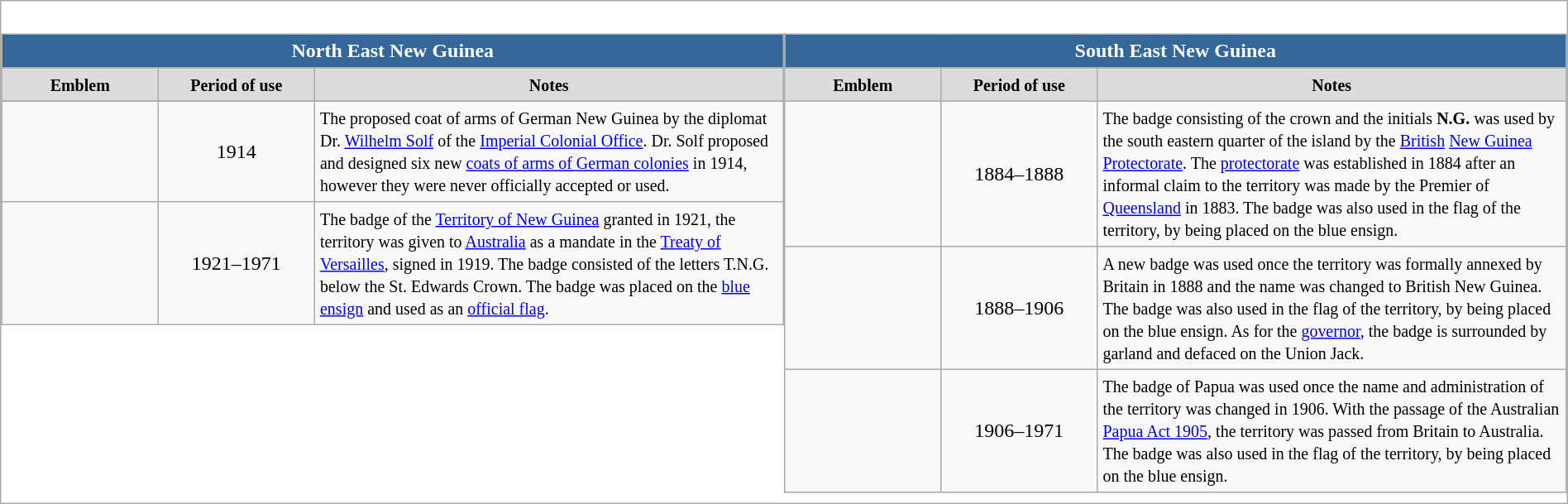<table width="100%" cellpadding="0" cellspacing="0" border="0" border="1" cellpadding="4" cellspacing="0" style="margin: 0.5em 1em 0.5em 0; background: ; border: 1px #aaa solid; border-collapse: collapse;">
<tr>
<td width = "50%" valign = top><br><table width = "100%" border = 1 border="1" cellpadding="4" cellspacing="0" style="margin: 0.5em 1em 0.5em 0; background: #f9f9f9; border: 1px #aaa solid; border-collapse: collapse;">
<tr>
<td align="center" colspan=3 style="background-color:#369; color:white;"><strong>North East New Guinea</strong></td>
</tr>
<tr>
<th bgcolor = "#DCDCDC" width = "20%"><small>Emblem</small></th>
<th bgcolor = "#DCDCDC" width = "20%"><small>Period of use</small></th>
<th bgcolor = "#DCDCDC" width = "60%"><small>Notes</small></th>
</tr>
<tr :Proposed>
</tr>
<tr>
<td align="center"></td>
<td align="center">1914</td>
<td><small>The proposed coat of arms of German New Guinea by the diplomat Dr. <a href='#'>Wilhelm Solf</a> of the <a href='#'>Imperial Colonial Office</a>. Dr. Solf proposed and designed six new <a href='#'>coats of arms of German colonies</a> in 1914, however they were never officially accepted or used.</small></td>
</tr>
<tr>
<td align="center"></td>
<td align="center">1921–1971</td>
<td><small>The badge of the <a href='#'>Territory of New Guinea</a> granted in 1921, the territory was given to <a href='#'>Australia</a> as a mandate in the <a href='#'>Treaty of Versailles</a>, signed in 1919. The badge  consisted of the letters T.N.G. below the St. Edwards Crown. The badge was placed on the <a href='#'>blue ensign</a> and used as an <a href='#'>official flag</a>.</small></td>
</tr>
</table>
</td>
<td width = "50%" valign = top><br><table width = "100%" border = 1 border="1" cellpadding="4" cellspacing="0" style="margin: 0.5em 1em 0.5em 0; background: #f9f9f9; border: 1px #aaa solid; border-collapse: collapse;">
<tr>
<td align="center" colspan=3 style="background-color:#369; color:white;"><strong>South East New Guinea</strong></td>
</tr>
<tr>
<th bgcolor = "#DCDCDC" width = "20%"><small>Emblem</small></th>
<th bgcolor = "#DCDCDC" width = "20%"><small>Period of use</small></th>
<th bgcolor = "#DCDCDC" width = "60%"><small>Notes</small></th>
</tr>
<tr>
<td align="center"></td>
<td align="center">1884–1888</td>
<td><small>The badge consisting of the crown and the initials <strong>N.G.</strong> was used by the south eastern quarter of the island by the <a href='#'>British</a> <a href='#'>New Guinea Protectorate</a>. The <a href='#'>protectorate</a> was established in 1884 after an informal claim to the territory was made by the Premier of <a href='#'>Queensland</a> in 1883. The badge was also used in the flag of the territory, by being placed on the blue ensign.</small></td>
</tr>
<tr>
<td align="center"></td>
<td align="center">1888–1906</td>
<td><small>A new badge was used once the territory was formally annexed by Britain in 1888 and the name was changed to British New Guinea. The badge was also used in the flag of the territory, by being placed on the blue ensign. As for the <a href='#'>governor</a>, the badge is surrounded by garland and defaced on the Union Jack.</small></td>
</tr>
<tr>
<td align="center"></td>
<td align="center">1906–1971</td>
<td><small>The badge of Papua was used once the name and administration of the territory was changed in 1906. With the passage of the Australian <a href='#'>Papua Act 1905</a>, the territory was passed from Britain to Australia. The badge was also used in the flag of the territory, by being placed on the blue ensign.</small></td>
</tr>
</table>
</td>
</tr>
</table>
